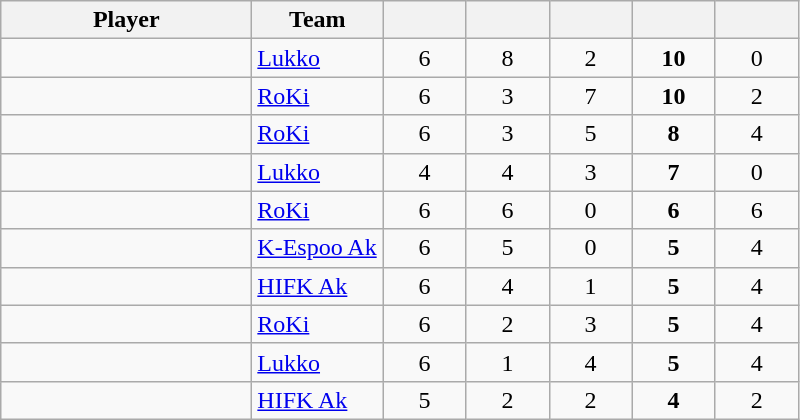<table class="wikitable sortable" style="text-align: center">
<tr>
<th style="width: 10em;">Player</th>
<th style="width: 5em;">Team</th>
<th style="width: 3em;"></th>
<th style="width: 3em;"></th>
<th style="width: 3em;"></th>
<th style="width: 3em;"></th>
<th style="width: 3em;"></th>
</tr>
<tr>
<td align="left"></td>
<td align="left"><a href='#'>Lukko</a></td>
<td>6</td>
<td>8</td>
<td>2</td>
<td><strong>10</strong></td>
<td>0</td>
</tr>
<tr>
<td align="left"></td>
<td align="left"><a href='#'>RoKi</a></td>
<td>6</td>
<td>3</td>
<td>7</td>
<td><strong>10</strong></td>
<td>2</td>
</tr>
<tr>
<td align="left"></td>
<td align="left"><a href='#'>RoKi</a></td>
<td>6</td>
<td>3</td>
<td>5</td>
<td><strong>8</strong></td>
<td>4</td>
</tr>
<tr>
<td align="left"></td>
<td align="left"><a href='#'>Lukko</a></td>
<td>4</td>
<td>4</td>
<td>3</td>
<td><strong>7</strong></td>
<td>0</td>
</tr>
<tr>
<td align="left"></td>
<td align="left"><a href='#'>RoKi</a></td>
<td>6</td>
<td>6</td>
<td>0</td>
<td><strong>6</strong></td>
<td>6</td>
</tr>
<tr>
<td align="left"></td>
<td align="left"><a href='#'>K-Espoo Ak</a></td>
<td>6</td>
<td>5</td>
<td>0</td>
<td><strong>5</strong></td>
<td>4</td>
</tr>
<tr>
<td align="left"></td>
<td align="left"><a href='#'>HIFK Ak</a></td>
<td>6</td>
<td>4</td>
<td>1</td>
<td><strong>5</strong></td>
<td>4</td>
</tr>
<tr>
<td align="left"></td>
<td align="left"><a href='#'>RoKi</a></td>
<td>6</td>
<td>2</td>
<td>3</td>
<td><strong>5</strong></td>
<td>4</td>
</tr>
<tr>
<td align="left"></td>
<td align="left"><a href='#'>Lukko</a></td>
<td>6</td>
<td>1</td>
<td>4</td>
<td><strong>5</strong></td>
<td>4</td>
</tr>
<tr>
<td align="left"></td>
<td align="left"><a href='#'>HIFK Ak</a></td>
<td>5</td>
<td>2</td>
<td>2</td>
<td><strong>4</strong></td>
<td>2</td>
</tr>
</table>
